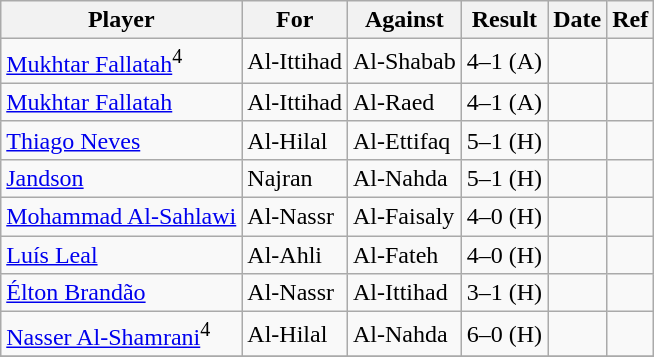<table class="wikitable">
<tr>
<th>Player</th>
<th>For</th>
<th>Against</th>
<th style="text-align:center">Result</th>
<th>Date</th>
<th>Ref</th>
</tr>
<tr>
<td> <a href='#'>Mukhtar Fallatah</a><sup>4</sup></td>
<td>Al-Ittihad</td>
<td>Al-Shabab</td>
<td>4–1 (A)</td>
<td></td>
<td></td>
</tr>
<tr>
<td> <a href='#'>Mukhtar Fallatah</a></td>
<td>Al-Ittihad</td>
<td>Al-Raed</td>
<td>4–1 (A)</td>
<td></td>
<td></td>
</tr>
<tr>
<td> <a href='#'>Thiago Neves</a></td>
<td>Al-Hilal</td>
<td>Al-Ettifaq</td>
<td>5–1 (H)</td>
<td></td>
<td></td>
</tr>
<tr>
<td> <a href='#'>Jandson</a></td>
<td>Najran</td>
<td>Al-Nahda</td>
<td>5–1 (H)</td>
<td></td>
<td></td>
</tr>
<tr>
<td> <a href='#'>Mohammad Al-Sahlawi</a></td>
<td>Al-Nassr</td>
<td>Al-Faisaly</td>
<td>4–0 (H)</td>
<td></td>
<td></td>
</tr>
<tr>
<td> <a href='#'>Luís Leal</a></td>
<td>Al-Ahli</td>
<td>Al-Fateh</td>
<td>4–0 (H)</td>
<td></td>
<td></td>
</tr>
<tr>
<td> <a href='#'>Élton Brandão</a></td>
<td>Al-Nassr</td>
<td>Al-Ittihad</td>
<td>3–1 (H)</td>
<td></td>
<td></td>
</tr>
<tr>
<td> <a href='#'>Nasser Al-Shamrani</a><sup>4</sup></td>
<td>Al-Hilal</td>
<td>Al-Nahda</td>
<td>6–0 (H)</td>
<td></td>
<td></td>
</tr>
<tr>
</tr>
</table>
